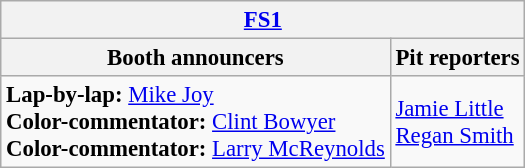<table class="wikitable" style="font-size: 95%">
<tr>
<th colspan="2"><a href='#'>FS1</a></th>
</tr>
<tr>
<th>Booth announcers</th>
<th>Pit reporters</th>
</tr>
<tr>
<td><strong>Lap-by-lap:</strong> <a href='#'>Mike Joy</a><br><strong>Color-commentator:</strong> <a href='#'>Clint Bowyer</a><br><strong>Color-commentator:</strong> <a href='#'>Larry McReynolds</a></td>
<td><a href='#'>Jamie Little</a><br><a href='#'>Regan Smith</a></td>
</tr>
</table>
